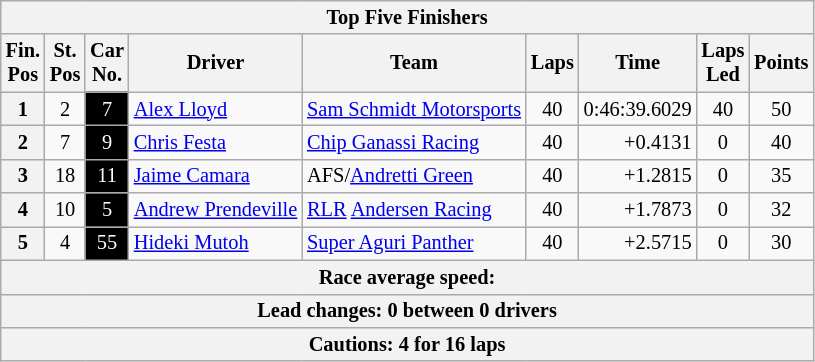<table class="wikitable" style="font-size:85%;">
<tr>
<th colspan=9>Top Five Finishers</th>
</tr>
<tr>
<th>Fin.<br>Pos</th>
<th>St.<br>Pos</th>
<th>Car<br>No.</th>
<th>Driver</th>
<th>Team</th>
<th>Laps</th>
<th>Time</th>
<th>Laps<br>Led</th>
<th>Points</th>
</tr>
<tr>
<th>1</th>
<td align=center>2</td>
<td style="background:#000000; color:white;" align=center>7</td>
<td> <a href='#'>Alex Lloyd</a></td>
<td><a href='#'>Sam Schmidt Motorsports</a></td>
<td align=center>40</td>
<td align=right>0:46:39.6029</td>
<td align=center>40</td>
<td align=center>50</td>
</tr>
<tr>
<th>2</th>
<td align=center>7</td>
<td style="background:#000000; color:white;" align=center>9</td>
<td> <a href='#'>Chris Festa</a></td>
<td><a href='#'>Chip Ganassi Racing</a></td>
<td align=center>40</td>
<td align=right>+0.4131</td>
<td align=center>0</td>
<td align=center>40</td>
</tr>
<tr>
<th>3</th>
<td align=center>18</td>
<td style="background:#000000; color:white;" align=center>11</td>
<td> <a href='#'>Jaime Camara</a></td>
<td>AFS/<a href='#'>Andretti Green</a></td>
<td align=center>40</td>
<td align=right>+1.2815</td>
<td align=center>0</td>
<td align=center>35</td>
</tr>
<tr>
<th>4</th>
<td align=center>10</td>
<td style="background:#000000; color:white;" align=center>5</td>
<td> <a href='#'>Andrew Prendeville</a></td>
<td><a href='#'>RLR</a> <a href='#'>Andersen Racing</a></td>
<td align=center>40</td>
<td align=right>+1.7873</td>
<td align=center>0</td>
<td align=center>32</td>
</tr>
<tr>
<th>5</th>
<td align=center>4</td>
<td style="background:#000000; color:white;" align=center>55</td>
<td> <a href='#'>Hideki Mutoh</a></td>
<td><a href='#'>Super Aguri Panther</a></td>
<td align=center>40</td>
<td align=right>+2.5715</td>
<td align=center>0</td>
<td align=center>30</td>
</tr>
<tr>
<th colspan=9>Race average speed: </th>
</tr>
<tr>
<th colspan=9>Lead changes: 0 between 0 drivers</th>
</tr>
<tr>
<th colspan=9>Cautions: 4 for 16 laps</th>
</tr>
</table>
